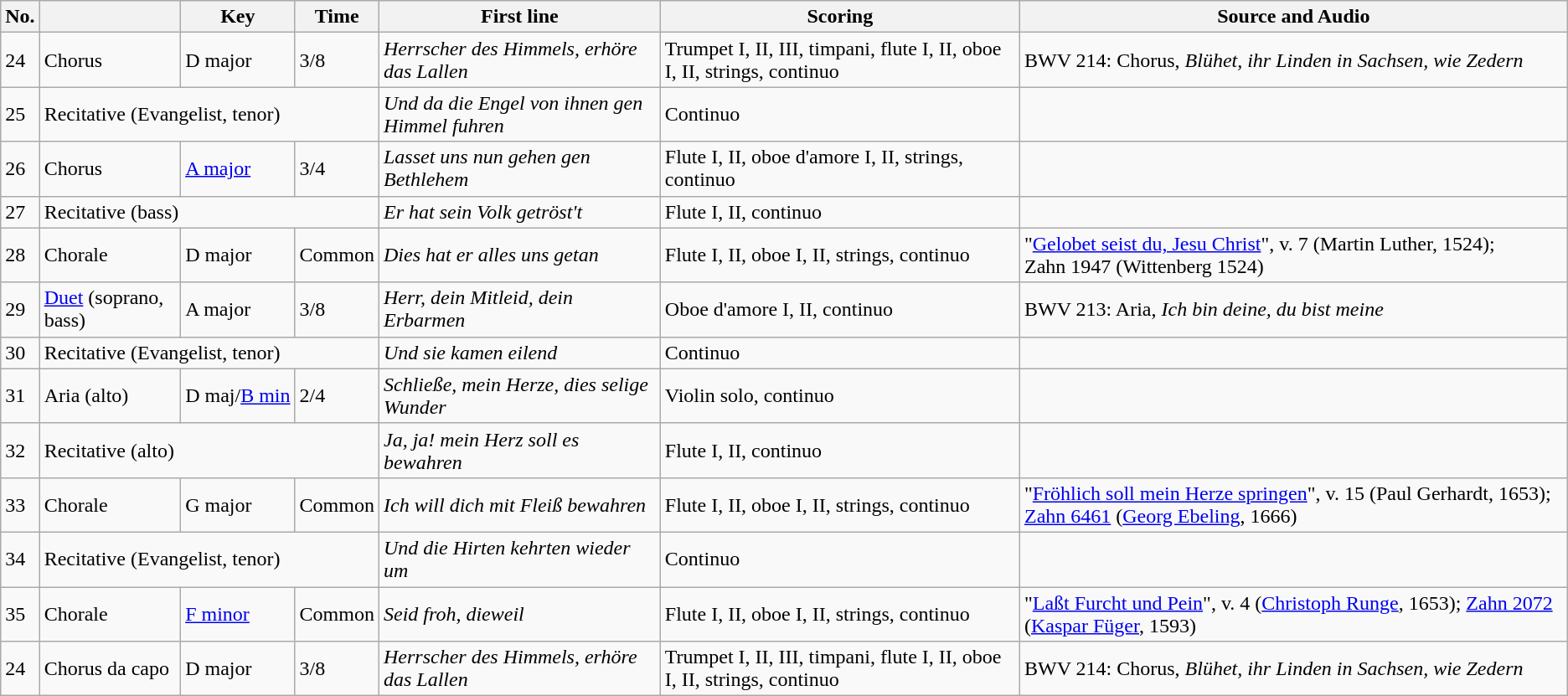<table class="wikitable">
<tr>
<th>No.</th>
<th> </th>
<th>Key</th>
<th>Time</th>
<th>First line</th>
<th>Scoring</th>
<th>Source and Audio</th>
</tr>
<tr>
<td>24</td>
<td>Chorus</td>
<td>D major</td>
<td>3/8</td>
<td><em>Herrscher des Himmels, erhöre das Lallen</em></td>
<td>Trumpet I, II, III, timpani, flute I, II, oboe I, II, strings, continuo</td>
<td>BWV 214: Chorus, <em>Blühet, ihr Linden in Sachsen, wie Zedern</em><br></td>
</tr>
<tr>
<td>25</td>
<td colspan=3>Recitative (Evangelist, tenor)</td>
<td><em>Und da die Engel von ihnen gen Himmel fuhren</em></td>
<td>Continuo</td>
<td><br></td>
</tr>
<tr>
<td>26</td>
<td>Chorus</td>
<td><a href='#'>A major</a></td>
<td>3/4</td>
<td><em>Lasset uns nun gehen gen Bethlehem</em></td>
<td>Flute I, II, oboe d'amore I, II, strings, continuo</td>
<td><br></td>
</tr>
<tr>
<td>27</td>
<td colspan=3>Recitative (bass)</td>
<td><em>Er hat sein Volk getröst't</em></td>
<td>Flute I, II, continuo</td>
<td><br></td>
</tr>
<tr>
<td>28</td>
<td>Chorale</td>
<td>D major</td>
<td>Common</td>
<td><em>Dies hat er alles uns getan</em></td>
<td>Flute I, II, oboe I, II, strings, continuo</td>
<td>"<a href='#'>Gelobet seist du, Jesu Christ</a>", v. 7 (Martin Luther, 1524); Zahn 1947 (Wittenberg 1524)<br></td>
</tr>
<tr>
<td>29</td>
<td><a href='#'>Duet</a> (soprano, bass)</td>
<td>A major</td>
<td>3/8</td>
<td><em>Herr, dein Mitleid, dein Erbarmen</em></td>
<td>Oboe d'amore I, II, continuo</td>
<td>BWV 213: Aria, <em>Ich bin deine, du bist meine</em><br></td>
</tr>
<tr>
<td>30</td>
<td colspan=3>Recitative (Evangelist, tenor)</td>
<td><em>Und sie kamen eilend</em></td>
<td>Continuo</td>
<td><br></td>
</tr>
<tr>
<td>31</td>
<td>Aria (alto)</td>
<td>D maj/<a href='#'>B min</a></td>
<td>2/4</td>
<td><em>Schließe, mein Herze, dies selige Wunder</em></td>
<td>Violin solo, continuo</td>
<td><br></td>
</tr>
<tr>
<td>32</td>
<td colspan=3>Recitative (alto)</td>
<td><em>Ja, ja! mein Herz soll es bewahren</em></td>
<td>Flute I, II, continuo</td>
<td><br></td>
</tr>
<tr>
<td>33</td>
<td>Chorale</td>
<td>G major</td>
<td>Common</td>
<td><em>Ich will dich mit Fleiß bewahren</em></td>
<td>Flute I, II, oboe I, II, strings, continuo</td>
<td>"<a href='#'>Fröhlich soll mein Herze springen</a>", v. 15 (Paul Gerhardt, 1653); <a href='#'>Zahn 6461</a> (<a href='#'>Georg Ebeling</a>, 1666)<br></td>
</tr>
<tr>
<td>34</td>
<td colspan=3>Recitative (Evangelist, tenor)</td>
<td><em>Und die Hirten kehrten wieder um</em></td>
<td>Continuo</td>
<td><br></td>
</tr>
<tr>
<td>35</td>
<td>Chorale</td>
<td><a href='#'>F minor</a></td>
<td>Common</td>
<td><em>Seid froh, dieweil</em></td>
<td>Flute I, II, oboe I, II, strings, continuo</td>
<td>"<a href='#'>Laßt Furcht und Pein</a>", v. 4 (<a href='#'>Christoph Runge</a>, 1653); <a href='#'>Zahn 2072</a> (<a href='#'>Kaspar Füger</a>, 1593)<br></td>
</tr>
<tr>
<td>24</td>
<td>Chorus da capo</td>
<td>D major</td>
<td>3/8</td>
<td><em>Herrscher des Himmels, erhöre das Lallen</em></td>
<td>Trumpet I, II, III, timpani, flute I, II, oboe I, II, strings, continuo</td>
<td>BWV 214: Chorus, <em>Blühet, ihr Linden in Sachsen, wie Zedern</em></td>
</tr>
</table>
